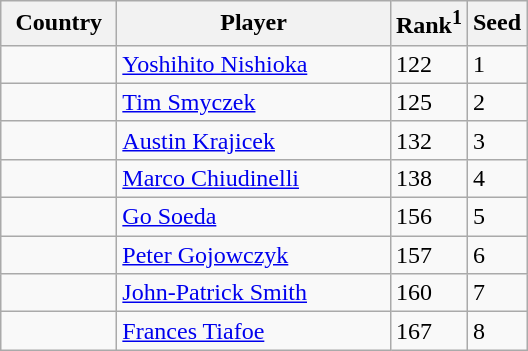<table class="sortable wikitable">
<tr>
<th width="70">Country</th>
<th width="175">Player</th>
<th>Rank<sup>1</sup></th>
<th>Seed</th>
</tr>
<tr>
<td></td>
<td><a href='#'>Yoshihito Nishioka</a></td>
<td>122</td>
<td>1</td>
</tr>
<tr>
<td></td>
<td><a href='#'>Tim Smyczek</a></td>
<td>125</td>
<td>2</td>
</tr>
<tr>
<td></td>
<td><a href='#'>Austin Krajicek</a></td>
<td>132</td>
<td>3</td>
</tr>
<tr>
<td></td>
<td><a href='#'>Marco Chiudinelli</a></td>
<td>138</td>
<td>4</td>
</tr>
<tr>
<td></td>
<td><a href='#'>Go Soeda</a></td>
<td>156</td>
<td>5</td>
</tr>
<tr>
<td></td>
<td><a href='#'>Peter Gojowczyk</a></td>
<td>157</td>
<td>6</td>
</tr>
<tr>
<td></td>
<td><a href='#'>John-Patrick Smith</a></td>
<td>160</td>
<td>7</td>
</tr>
<tr>
<td></td>
<td><a href='#'>Frances Tiafoe</a></td>
<td>167</td>
<td>8</td>
</tr>
</table>
